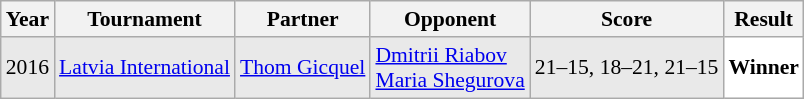<table class="sortable wikitable" style="font-size: 90%;">
<tr>
<th>Year</th>
<th>Tournament</th>
<th>Partner</th>
<th>Opponent</th>
<th>Score</th>
<th>Result</th>
</tr>
<tr style="background:#E9E9E9">
<td align="center">2016</td>
<td align="left"><a href='#'>Latvia International</a></td>
<td align="left"> <a href='#'>Thom Gicquel</a></td>
<td align="left"> <a href='#'>Dmitrii Riabov</a><br> <a href='#'>Maria Shegurova</a></td>
<td align="left">21–15, 18–21, 21–15</td>
<td style="text-align:left; background:white"> <strong>Winner</strong></td>
</tr>
</table>
